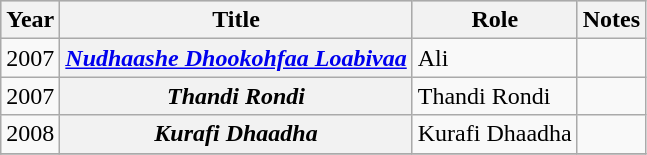<table class="wikitable sortable plainrowheaders">
<tr style="background:#ccc; text-align:center;">
<th scope="col">Year</th>
<th scope="col">Title</th>
<th scope="col">Role</th>
<th scope="col">Notes</th>
</tr>
<tr>
<td>2007</td>
<th scope="row"><em><a href='#'>Nudhaashe Dhookohfaa Loabivaa</a></em></th>
<td>Ali</td>
<td></td>
</tr>
<tr>
<td>2007</td>
<th scope="row"><em>Thandi Rondi</em></th>
<td>Thandi Rondi</td>
<td></td>
</tr>
<tr>
<td>2008</td>
<th scope="row"><em>Kurafi Dhaadha</em></th>
<td>Kurafi Dhaadha</td>
<td></td>
</tr>
<tr>
</tr>
</table>
